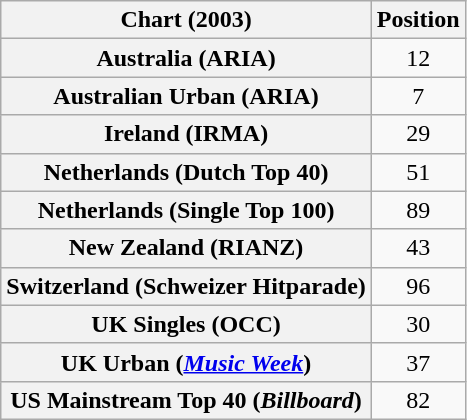<table class="wikitable sortable plainrowheaders" style="text-align:center">
<tr>
<th>Chart (2003)</th>
<th>Position</th>
</tr>
<tr>
<th scope="row">Australia (ARIA)</th>
<td>12</td>
</tr>
<tr>
<th scope="row">Australian Urban (ARIA)</th>
<td>7</td>
</tr>
<tr>
<th scope="row">Ireland (IRMA)</th>
<td>29</td>
</tr>
<tr>
<th scope="row">Netherlands (Dutch Top 40)</th>
<td>51</td>
</tr>
<tr>
<th scope="row">Netherlands (Single Top 100)</th>
<td>89</td>
</tr>
<tr>
<th scope="row">New Zealand (RIANZ)</th>
<td>43</td>
</tr>
<tr>
<th scope="row">Switzerland (Schweizer Hitparade)</th>
<td>96</td>
</tr>
<tr>
<th scope="row">UK Singles (OCC)</th>
<td>30</td>
</tr>
<tr>
<th scope="row">UK Urban (<em><a href='#'>Music Week</a></em>)</th>
<td>37</td>
</tr>
<tr>
<th scope="row">US Mainstream Top 40 (<em>Billboard</em>)</th>
<td>82</td>
</tr>
</table>
